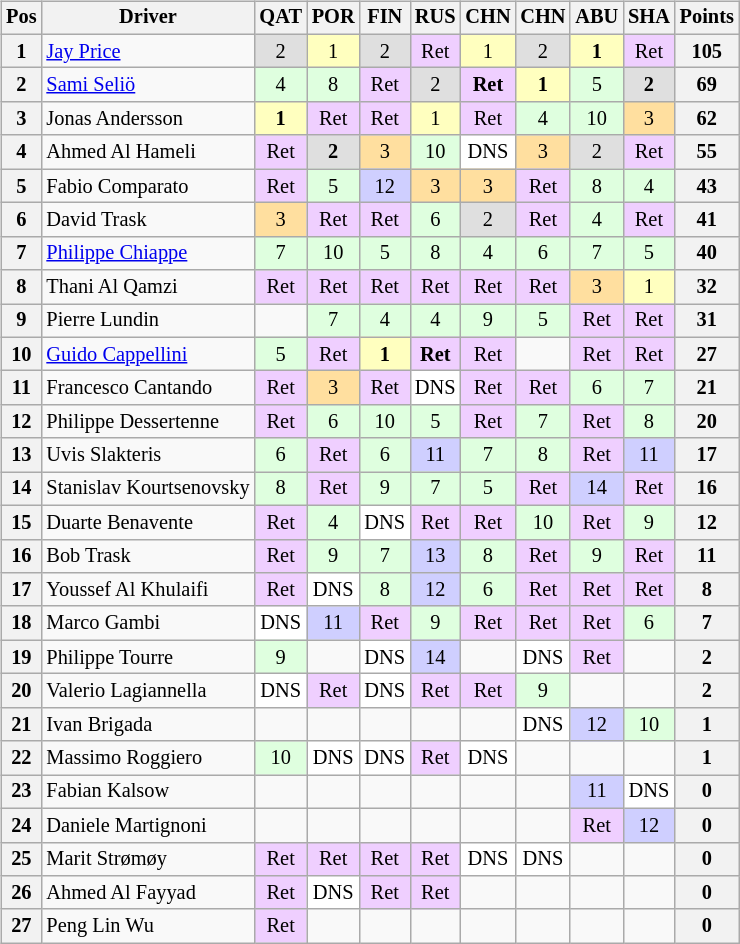<table>
<tr valign="top">
<td><br><table class="wikitable" style="font-size:85%; text-align:center;">
<tr>
<th valign="middle">Pos</th>
<th valign="middle">Driver</th>
<th>QAT<br></th>
<th>POR<br></th>
<th>FIN<br></th>
<th>RUS<br></th>
<th>CHN<br></th>
<th>CHN<br></th>
<th>ABU<br></th>
<th>SHA<br></th>
<th valign="middle">Points</th>
</tr>
<tr>
<th>1</th>
<td align=left> <a href='#'>Jay Price</a></td>
<td style="background:#dfdfdf;">2</td>
<td style="background:#ffffbf;">1</td>
<td style="background:#dfdfdf;">2</td>
<td style="background:#efcfff;">Ret</td>
<td style="background:#ffffbf;">1</td>
<td style="background:#dfdfdf;">2</td>
<td style="background:#ffffbf;"><strong>1</strong></td>
<td style="background:#efcfff;">Ret</td>
<th align=center>105</th>
</tr>
<tr>
<th>2</th>
<td align=left> <a href='#'>Sami Seliö</a></td>
<td style="background:#dfffdf;">4</td>
<td style="background:#dfffdf;">8</td>
<td style="background:#efcfff;">Ret</td>
<td style="background:#dfdfdf;">2</td>
<td style="background:#efcfff;"><strong>Ret</strong></td>
<td style="background:#ffffbf;"><strong>1</strong></td>
<td style="background:#dfffdf;">5</td>
<td style="background:#dfdfdf;"><strong>2</strong></td>
<th align=center>69</th>
</tr>
<tr>
<th>3</th>
<td align=left> Jonas Andersson</td>
<td style="background:#ffffbf;"><strong>1</strong></td>
<td style="background:#efcfff;">Ret</td>
<td style="background:#efcfff;">Ret</td>
<td style="background:#ffffbf;">1</td>
<td style="background:#efcfff;">Ret</td>
<td style="background:#dfffdf;">4</td>
<td style="background:#dfffdf;">10</td>
<td style="background:#ffdf9f;">3</td>
<th align=center>62</th>
</tr>
<tr>
<th>4</th>
<td align=left> Ahmed Al Hameli</td>
<td style="background:#efcfff;">Ret</td>
<td style="background:#dfdfdf;"><strong>2</strong></td>
<td style="background:#ffdf9f;">3</td>
<td style="background:#dfffdf;">10</td>
<td style="background:#ffffff;">DNS</td>
<td style="background:#ffdf9f;">3</td>
<td style="background:#dfdfdf;">2</td>
<td style="background:#efcfff;">Ret</td>
<th align=center>55</th>
</tr>
<tr>
<th>5</th>
<td align=left> Fabio Comparato</td>
<td style="background:#efcfff;">Ret</td>
<td style="background:#dfffdf;">5</td>
<td style="background:#cfcfff;">12</td>
<td style="background:#ffdf9f;">3</td>
<td style="background:#ffdf9f;">3</td>
<td style="background:#efcfff;">Ret</td>
<td style="background:#dfffdf;">8</td>
<td style="background:#dfffdf;">4</td>
<th align=center>43</th>
</tr>
<tr>
<th>6</th>
<td align=left> David Trask</td>
<td style="background:#ffdf9f;">3</td>
<td style="background:#efcfff;">Ret</td>
<td style="background:#efcfff;">Ret</td>
<td style="background:#dfffdf;">6</td>
<td style="background:#dfdfdf;">2</td>
<td style="background:#efcfff;">Ret</td>
<td style="background:#dfffdf;">4</td>
<td style="background:#efcfff;">Ret</td>
<th align=center>41</th>
</tr>
<tr>
<th>7</th>
<td align=left> <a href='#'>Philippe Chiappe</a></td>
<td style="background:#dfffdf;">7</td>
<td style="background:#dfffdf;">10</td>
<td style="background:#dfffdf;">5</td>
<td style="background:#dfffdf;">8</td>
<td style="background:#dfffdf;">4</td>
<td style="background:#dfffdf;">6</td>
<td style="background:#dfffdf;">7</td>
<td style="background:#dfffdf;">5</td>
<th align=center>40</th>
</tr>
<tr>
<th>8</th>
<td align=left> Thani Al Qamzi</td>
<td style="background:#efcfff;">Ret</td>
<td style="background:#efcfff;">Ret</td>
<td style="background:#efcfff;">Ret</td>
<td style="background:#efcfff;">Ret</td>
<td style="background:#efcfff;">Ret</td>
<td style="background:#efcfff;">Ret</td>
<td style="background:#ffdf9f;">3</td>
<td style="background:#ffffbf;">1</td>
<th align=center>32</th>
</tr>
<tr>
<th>9</th>
<td align=left> Pierre Lundin</td>
<td></td>
<td style="background:#dfffdf;">7</td>
<td style="background:#dfffdf;">4</td>
<td style="background:#dfffdf;">4</td>
<td style="background:#dfffdf;">9</td>
<td style="background:#dfffdf;">5</td>
<td style="background:#efcfff;">Ret</td>
<td style="background:#efcfff;">Ret</td>
<th align=center>31</th>
</tr>
<tr>
<th>10</th>
<td align=left> <a href='#'>Guido Cappellini</a></td>
<td style="background:#dfffdf;">5</td>
<td style="background:#efcfff;">Ret</td>
<td style="background:#ffffbf;"><strong>1</strong></td>
<td style="background:#efcfff;"><strong>Ret</strong></td>
<td style="background:#efcfff;">Ret</td>
<td></td>
<td style="background:#efcfff;">Ret</td>
<td style="background:#efcfff;">Ret</td>
<th align=center>27</th>
</tr>
<tr>
<th>11</th>
<td align=left> Francesco Cantando</td>
<td style="background:#efcfff;">Ret</td>
<td style="background:#ffdf9f;">3</td>
<td style="background:#efcfff;">Ret</td>
<td style="background:#ffffff;">DNS</td>
<td style="background:#efcfff;">Ret</td>
<td style="background:#efcfff;">Ret</td>
<td style="background:#dfffdf;">6</td>
<td style="background:#dfffdf;">7</td>
<th align=center>21</th>
</tr>
<tr>
<th>12</th>
<td align=left> Philippe Dessertenne</td>
<td style="background:#efcfff;">Ret</td>
<td style="background:#dfffdf;">6</td>
<td style="background:#dfffdf;">10</td>
<td style="background:#dfffdf;">5</td>
<td style="background:#efcfff;">Ret</td>
<td style="background:#dfffdf;">7</td>
<td style="background:#efcfff;">Ret</td>
<td style="background:#dfffdf;">8</td>
<th align=center>20</th>
</tr>
<tr>
<th>13</th>
<td align=left> Uvis Slakteris</td>
<td style="background:#dfffdf;">6</td>
<td style="background:#efcfff;">Ret</td>
<td style="background:#dfffdf;">6</td>
<td style="background:#cfcfff;">11</td>
<td style="background:#dfffdf;">7</td>
<td style="background:#dfffdf;">8</td>
<td style="background:#efcfff;">Ret</td>
<td style="background:#cfcfff;">11</td>
<th align=center>17</th>
</tr>
<tr>
<th>14</th>
<td align=left> Stanislav Kourtsenovsky</td>
<td style="background:#dfffdf;">8</td>
<td style="background:#efcfff;">Ret</td>
<td style="background:#dfffdf;">9</td>
<td style="background:#dfffdf;">7</td>
<td style="background:#dfffdf;">5</td>
<td style="background:#efcfff;">Ret</td>
<td style="background:#cfcfff;">14</td>
<td style="background:#efcfff;">Ret</td>
<th align=center>16</th>
</tr>
<tr>
<th>15</th>
<td align=left> Duarte Benavente</td>
<td style="background:#efcfff;">Ret</td>
<td style="background:#dfffdf;">4</td>
<td style="background:#ffffff;">DNS</td>
<td style="background:#efcfff;">Ret</td>
<td style="background:#efcfff;">Ret</td>
<td style="background:#dfffdf;">10</td>
<td style="background:#efcfff;">Ret</td>
<td style="background:#dfffdf;">9</td>
<th align=center>12</th>
</tr>
<tr>
<th>16</th>
<td align=left> Bob Trask</td>
<td style="background:#efcfff;">Ret</td>
<td style="background:#dfffdf;">9</td>
<td style="background:#dfffdf;">7</td>
<td style="background:#cfcfff;">13</td>
<td style="background:#dfffdf;">8</td>
<td style="background:#efcfff;">Ret</td>
<td style="background:#dfffdf;">9</td>
<td style="background:#efcfff;">Ret</td>
<th align=center>11</th>
</tr>
<tr>
<th>17</th>
<td align=left> Youssef Al Khulaifi</td>
<td style="background:#efcfff;">Ret</td>
<td style="background:#ffffff;">DNS</td>
<td style="background:#dfffdf;">8</td>
<td style="background:#cfcfff;">12</td>
<td style="background:#dfffdf;">6</td>
<td style="background:#efcfff;">Ret</td>
<td style="background:#efcfff;">Ret</td>
<td style="background:#efcfff;">Ret</td>
<th align=center>8</th>
</tr>
<tr>
<th>18</th>
<td align=left> Marco Gambi</td>
<td style="background:#ffffff;">DNS</td>
<td style="background:#cfcfff;">11</td>
<td style="background:#efcfff;">Ret</td>
<td style="background:#dfffdf;">9</td>
<td style="background:#efcfff;">Ret</td>
<td style="background:#efcfff;">Ret</td>
<td style="background:#efcfff;">Ret</td>
<td style="background:#dfffdf;">6</td>
<th align=center>7</th>
</tr>
<tr>
<th>19</th>
<td align=left> Philippe Tourre</td>
<td style="background:#dfffdf;">9</td>
<td></td>
<td style="background:#ffffff;">DNS</td>
<td style="background:#cfcfff;">14</td>
<td></td>
<td style="background:#ffffff;">DNS</td>
<td style="background:#efcfff;">Ret</td>
<td></td>
<th align=center>2</th>
</tr>
<tr>
<th>20</th>
<td align=left> Valerio Lagiannella</td>
<td style="background:#ffffff;">DNS</td>
<td style="background:#efcfff;">Ret</td>
<td style="background:#ffffff;">DNS</td>
<td style="background:#efcfff;">Ret</td>
<td style="background:#efcfff;">Ret</td>
<td style="background:#dfffdf;">9</td>
<td></td>
<td></td>
<th align=center>2</th>
</tr>
<tr>
<th>21</th>
<td align=left> Ivan Brigada</td>
<td></td>
<td></td>
<td></td>
<td></td>
<td></td>
<td style="background:#ffffff;">DNS</td>
<td style="background:#cfcfff;">12</td>
<td style="background:#dfffdf;">10</td>
<th align=center>1</th>
</tr>
<tr>
<th>22</th>
<td align=left> Massimo Roggiero</td>
<td style="background:#dfffdf;">10</td>
<td style="background:#ffffff;">DNS</td>
<td style="background:#ffffff;">DNS</td>
<td style="background:#efcfff;">Ret</td>
<td style="background:#ffffff;">DNS</td>
<td></td>
<td></td>
<td></td>
<th align=center>1</th>
</tr>
<tr>
<th>23</th>
<td align=left> Fabian Kalsow</td>
<td></td>
<td></td>
<td></td>
<td></td>
<td></td>
<td></td>
<td style="background:#cfcfff;">11</td>
<td style="background:#ffffff;">DNS</td>
<th align=center>0</th>
</tr>
<tr>
<th>24</th>
<td align=left> Daniele Martignoni</td>
<td></td>
<td></td>
<td></td>
<td></td>
<td></td>
<td></td>
<td style="background:#efcfff;">Ret</td>
<td style="background:#cfcfff;">12</td>
<th align=center>0</th>
</tr>
<tr>
<th>25</th>
<td align=left> Marit Strømøy</td>
<td style="background:#efcfff;">Ret</td>
<td style="background:#efcfff;">Ret</td>
<td style="background:#efcfff;">Ret</td>
<td style="background:#efcfff;">Ret</td>
<td style="background:#ffffff;">DNS</td>
<td style="background:#ffffff;">DNS</td>
<td></td>
<td></td>
<th align=center>0</th>
</tr>
<tr>
<th>26</th>
<td align=left> Ahmed Al Fayyad</td>
<td style="background:#efcfff;">Ret</td>
<td style="background:#ffffff;">DNS</td>
<td style="background:#efcfff;">Ret</td>
<td style="background:#efcfff;">Ret</td>
<td></td>
<td></td>
<td></td>
<td></td>
<th align=center>0</th>
</tr>
<tr>
<th>27</th>
<td align=left> Peng Lin Wu</td>
<td style="background:#efcfff;">Ret</td>
<td></td>
<td></td>
<td></td>
<td></td>
<td></td>
<td></td>
<td></td>
<th align=center>0</th>
</tr>
</table>
</td>
<td><br>
<br></td>
</tr>
</table>
